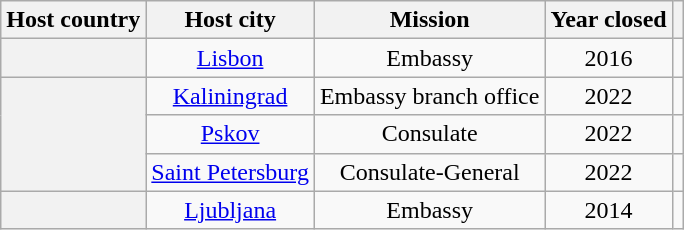<table class="wikitable plainrowheaders" style="text-align:center;">
<tr>
<th scope="col">Host country</th>
<th scope="col">Host city</th>
<th scope="col">Mission</th>
<th scope="col">Year closed</th>
<th scope="col"></th>
</tr>
<tr>
<th scope="row"></th>
<td><a href='#'>Lisbon</a></td>
<td>Embassy</td>
<td>2016</td>
<td></td>
</tr>
<tr>
<th scope="row" rowspan="3"></th>
<td><a href='#'>Kaliningrad</a></td>
<td>Embassy branch office</td>
<td>2022</td>
<td></td>
</tr>
<tr>
<td><a href='#'>Pskov</a></td>
<td>Consulate</td>
<td>2022</td>
<td></td>
</tr>
<tr>
<td><a href='#'>Saint Petersburg</a></td>
<td>Consulate-General</td>
<td>2022</td>
<td></td>
</tr>
<tr>
<th scope="row"></th>
<td><a href='#'>Ljubljana</a></td>
<td>Embassy</td>
<td>2014</td>
<td></td>
</tr>
</table>
